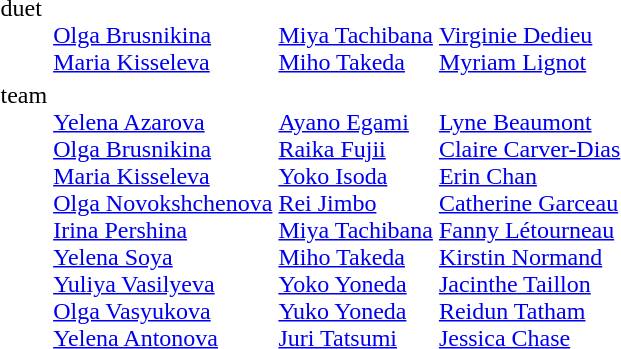<table>
<tr valign="top">
<td>duet<br></td>
<td><br><a href='#'>Olga Brusnikina</a><br><a href='#'>Maria Kisseleva</a></td>
<td><br><a href='#'>Miya Tachibana</a><br><a href='#'>Miho Takeda</a></td>
<td><br><a href='#'>Virginie Dedieu</a><br><a href='#'>Myriam Lignot</a></td>
</tr>
<tr valign="top">
<td>team<br></td>
<td><br><a href='#'>Yelena Azarova</a><br><a href='#'>Olga Brusnikina</a><br><a href='#'>Maria Kisseleva</a><br><a href='#'>Olga Novokshchenova</a><br><a href='#'>Irina Pershina</a><br><a href='#'>Yelena Soya</a><br><a href='#'>Yuliya Vasilyeva</a><br><a href='#'>Olga Vasyukova</a><br><a href='#'>Yelena Antonova</a></td>
<td><br><a href='#'>Ayano Egami</a><br><a href='#'>Raika Fujii</a><br><a href='#'>Yoko Isoda</a><br><a href='#'>Rei Jimbo</a><br><a href='#'>Miya Tachibana</a><br><a href='#'>Miho Takeda</a><br><a href='#'>Yoko Yoneda</a><br><a href='#'>Yuko Yoneda</a><br><a href='#'>Juri Tatsumi</a></td>
<td><br><a href='#'>Lyne Beaumont</a><br><a href='#'>Claire Carver-Dias</a><br><a href='#'>Erin Chan</a><br><a href='#'>Catherine Garceau</a><br><a href='#'>Fanny Létourneau</a><br><a href='#'>Kirstin Normand</a><br><a href='#'>Jacinthe Taillon</a><br><a href='#'>Reidun Tatham</a><br><a href='#'>Jessica Chase</a></td>
</tr>
</table>
